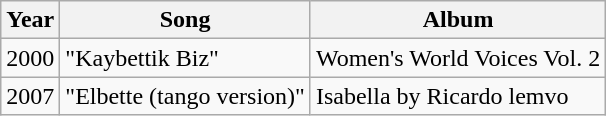<table class="wikitable">
<tr>
<th>Year</th>
<th>Song</th>
<th>Album</th>
</tr>
<tr>
<td>2000</td>
<td>"Kaybettik Biz"</td>
<td>Women's World Voices Vol. 2</td>
</tr>
<tr>
<td>2007</td>
<td>"Elbette (tango version)"</td>
<td>Isabella by Ricardo lemvo</td>
</tr>
</table>
